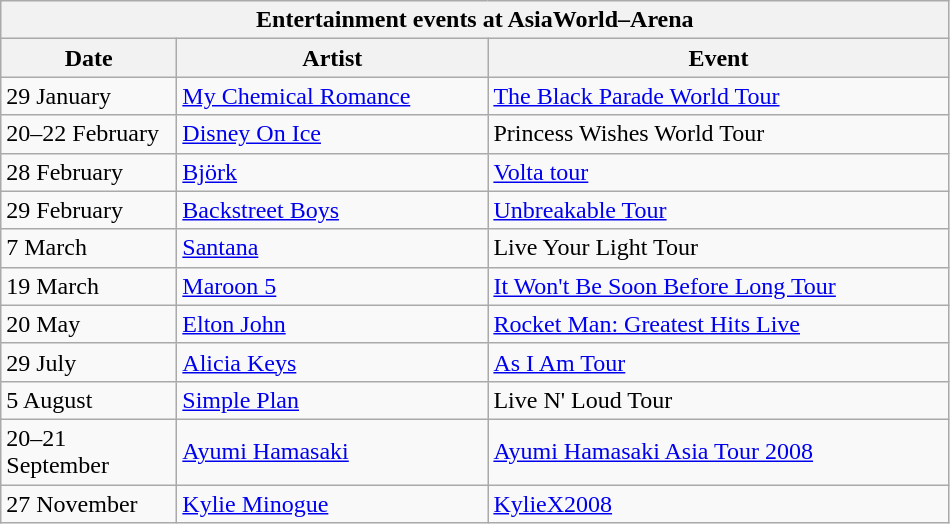<table class="wikitable">
<tr>
<th colspan="3">Entertainment events at AsiaWorld–Arena</th>
</tr>
<tr>
<th width=110>Date</th>
<th width=200>Artist</th>
<th width=300>Event</th>
</tr>
<tr>
<td>29 January</td>
<td><a href='#'>My Chemical Romance</a></td>
<td><a href='#'>The Black Parade World Tour</a></td>
</tr>
<tr>
<td>20–22 February</td>
<td><a href='#'>Disney On Ice</a></td>
<td>Princess Wishes World Tour</td>
</tr>
<tr>
<td>28 February</td>
<td><a href='#'>Björk</a></td>
<td><a href='#'>Volta tour</a></td>
</tr>
<tr>
<td>29 February</td>
<td><a href='#'>Backstreet Boys</a></td>
<td><a href='#'>Unbreakable Tour</a></td>
</tr>
<tr>
<td>7 March</td>
<td><a href='#'>Santana</a></td>
<td>Live Your Light Tour</td>
</tr>
<tr>
<td>19 March</td>
<td><a href='#'>Maroon 5</a></td>
<td><a href='#'>It Won't Be Soon Before Long Tour</a></td>
</tr>
<tr>
<td>20 May</td>
<td><a href='#'>Elton John</a></td>
<td><a href='#'>Rocket Man: Greatest Hits Live</a></td>
</tr>
<tr>
<td>29 July</td>
<td><a href='#'>Alicia Keys</a></td>
<td><a href='#'>As I Am Tour</a></td>
</tr>
<tr>
<td>5 August</td>
<td><a href='#'>Simple Plan</a></td>
<td>Live N' Loud Tour</td>
</tr>
<tr>
<td>20–21 September</td>
<td><a href='#'>Ayumi Hamasaki</a></td>
<td><a href='#'>Ayumi Hamasaki Asia Tour 2008</a></td>
</tr>
<tr>
<td>27 November</td>
<td><a href='#'>Kylie Minogue</a></td>
<td><a href='#'>KylieX2008</a></td>
</tr>
</table>
